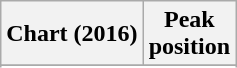<table class="wikitable sortable plainrowheaders" style="text-align:center">
<tr>
<th scope="col">Chart (2016)</th>
<th scope="col">Peak<br>position</th>
</tr>
<tr>
</tr>
<tr>
</tr>
<tr>
</tr>
<tr>
</tr>
<tr>
</tr>
<tr>
</tr>
<tr>
</tr>
<tr>
</tr>
<tr>
</tr>
</table>
